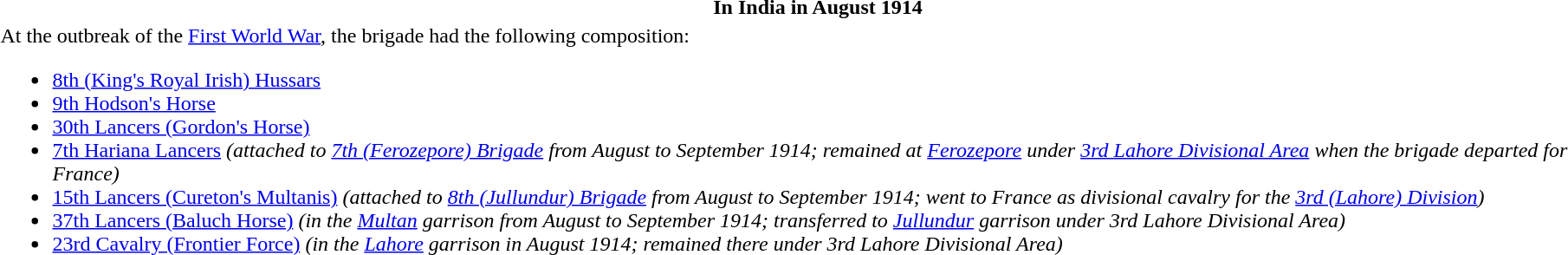<table class="toccolours collapsible collapsed" style="width:100%; background:transparent;">
<tr>
<th>In India in August 1914</th>
</tr>
<tr>
<td>At the outbreak of the <a href='#'>First World War</a>, the brigade had the following composition:<br><ul><li><a href='#'>8th (King's Royal Irish) Hussars</a></li><li><a href='#'>9th Hodson's Horse</a></li><li><a href='#'>30th Lancers (Gordon's Horse)</a></li><li><a href='#'>7th Hariana Lancers</a> <em>(attached to <a href='#'>7th (Ferozepore) Brigade</a> from August to September 1914; remained at <a href='#'>Ferozepore</a> under <a href='#'>3rd Lahore Divisional Area</a> when the brigade departed for France)</em></li><li><a href='#'>15th Lancers (Cureton's Multanis)</a> <em>(attached to <a href='#'>8th (Jullundur) Brigade</a> from August to September 1914; went to France as divisional cavalry for the <a href='#'>3rd (Lahore) Division</a>)</em></li><li><a href='#'>37th Lancers (Baluch Horse)</a> <em>(in the <a href='#'>Multan</a> garrison from August to September 1914; transferred to <a href='#'>Jullundur</a> garrison under 3rd Lahore Divisional Area)</em></li><li><a href='#'>23rd Cavalry (Frontier Force)</a> <em>(in the <a href='#'>Lahore</a> garrison in August 1914; remained there under 3rd Lahore Divisional Area)</em></li></ul></td>
</tr>
</table>
